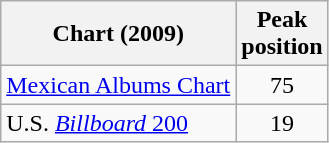<table class="wikitable">
<tr>
<th style="text-align:center;">Chart (2009)</th>
<th style="text-align:center;">Peak<br>position</th>
</tr>
<tr>
<td><a href='#'>Mexican Albums Chart</a></td>
<td style="text-align:center;">75</td>
</tr>
<tr>
<td align="left">U.S. <a href='#'><em>Billboard</em> 200</a></td>
<td style="text-align:center;">19</td>
</tr>
</table>
